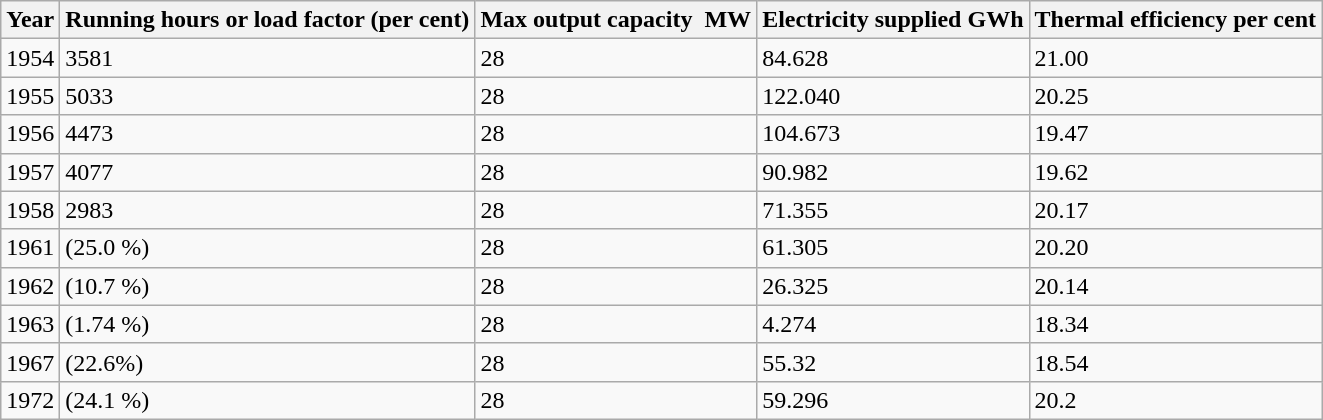<table class="wikitable">
<tr>
<th>Year</th>
<th>Running hours or load factor (per cent)</th>
<th>Max output capacity  MW</th>
<th>Electricity supplied GWh</th>
<th>Thermal efficiency per cent</th>
</tr>
<tr>
<td>1954</td>
<td>3581</td>
<td>28</td>
<td>84.628</td>
<td>21.00</td>
</tr>
<tr>
<td>1955</td>
<td>5033</td>
<td>28</td>
<td>122.040</td>
<td>20.25</td>
</tr>
<tr>
<td>1956</td>
<td>4473</td>
<td>28</td>
<td>104.673</td>
<td>19.47</td>
</tr>
<tr>
<td>1957</td>
<td>4077</td>
<td>28</td>
<td>90.982</td>
<td>19.62</td>
</tr>
<tr>
<td>1958</td>
<td>2983</td>
<td>28</td>
<td>71.355</td>
<td>20.17</td>
</tr>
<tr>
<td>1961</td>
<td>(25.0 %)</td>
<td>28</td>
<td>61.305</td>
<td>20.20</td>
</tr>
<tr>
<td>1962</td>
<td>(10.7 %)</td>
<td>28</td>
<td>26.325</td>
<td>20.14</td>
</tr>
<tr>
<td>1963</td>
<td>(1.74 %)</td>
<td>28</td>
<td>4.274</td>
<td>18.34</td>
</tr>
<tr>
<td>1967</td>
<td>(22.6%)</td>
<td>28</td>
<td>55.32</td>
<td>18.54</td>
</tr>
<tr>
<td>1972</td>
<td>(24.1 %)</td>
<td>28</td>
<td>59.296</td>
<td>20.2</td>
</tr>
</table>
